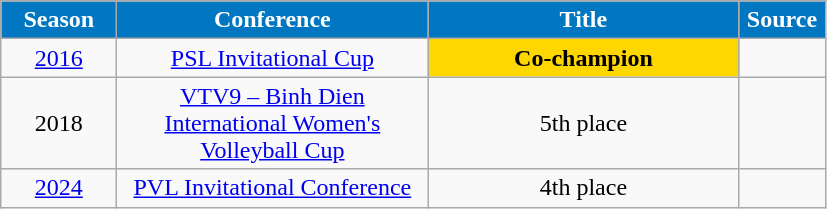<table class="wikitable">
<tr>
<th width=70px style="background:#0177C1; color:#FFFFFF; text-align: center">Season</th>
<th width=200px style="background:#0177C1; color:#FFFFFF;">Conference</th>
<th width=200px style="background:#0177C1; color:#FFFFFF;">Title</th>
<th width=50px style="background:#0177C1; color:#FFFFFF;">Source</th>
</tr>
<tr align=center>
<td><a href='#'>2016</a></td>
<td><a href='#'>PSL Invitational Cup</a></td>
<td style="background:gold;"><strong>Co-champion</strong></td>
<td></td>
</tr>
<tr align=center>
<td>2018</td>
<td><a href='#'>VTV9 – Binh Dien International Women's Volleyball Cup</a></td>
<td>5th place</td>
<td></td>
</tr>
<tr align=center>
<td><a href='#'>2024</a></td>
<td><a href='#'>PVL Invitational Conference</a></td>
<td>4th place</td>
<td></td>
</tr>
</table>
